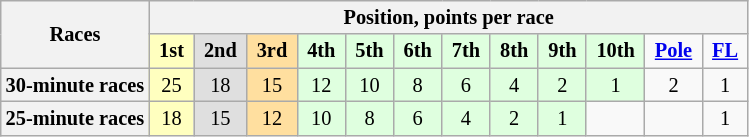<table class="wikitable" style="font-size: 85%; text-align:center">
<tr>
<th rowspan=2>Races</th>
<th colspan=12>Position, points per race</th>
</tr>
<tr>
<td style="background:#FFFFBF"> <strong>1st</strong> </td>
<td style="background:#DFDFDF"> <strong>2nd</strong> </td>
<td style="background:#FFDF9F"> <strong>3rd</strong> </td>
<td style="background:#DFFFDF"> <strong>4th</strong> </td>
<td style="background:#DFFFDF"> <strong>5th</strong> </td>
<td style="background:#DFFFDF"> <strong>6th</strong> </td>
<td style="background:#DFFFDF"> <strong>7th</strong> </td>
<td style="background:#DFFFDF"> <strong>8th</strong> </td>
<td style="background:#DFFFDF"> <strong>9th</strong> </td>
<td style="background:#DFFFDF"> <strong>10th</strong> </td>
<td> <strong><a href='#'>Pole</a></strong> </td>
<td> <strong><a href='#'>FL</a></strong> </td>
</tr>
<tr>
<th>30-minute races</th>
<td style="background:#FFFFBF">25</td>
<td style="background:#DFDFDF">18</td>
<td style="background:#FFDF9F">15</td>
<td style="background:#DFFFDF">12</td>
<td style="background:#DFFFDF">10</td>
<td style="background:#DFFFDF">8</td>
<td style="background:#DFFFDF">6</td>
<td style="background:#DFFFDF">4</td>
<td style="background:#DFFFDF">2</td>
<td style="background:#DFFFDF">1</td>
<td>2</td>
<td>1</td>
</tr>
<tr>
<th>25-minute races</th>
<td style="background:#FFFFBF">18</td>
<td style="background:#DFDFDF">15</td>
<td style="background:#FFDF9F">12</td>
<td style="background:#DFFFDF">10</td>
<td style="background:#DFFFDF">8</td>
<td style="background:#DFFFDF">6</td>
<td style="background:#DFFFDF">4</td>
<td style="background:#DFFFDF">2</td>
<td style="background:#DFFFDF">1</td>
<td></td>
<td></td>
<td>1</td>
</tr>
</table>
